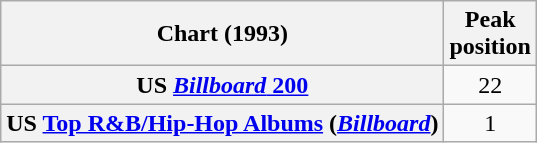<table class="wikitable sortable plainrowheaders" style="text-align:center">
<tr>
<th scope="col">Chart (1993)</th>
<th scope="col">Peak<br> position</th>
</tr>
<tr>
<th scope="row">US <a href='#'><em>Billboard</em> 200</a></th>
<td>22</td>
</tr>
<tr>
<th scope="row">US <a href='#'>Top R&B/Hip-Hop Albums</a> (<em><a href='#'>Billboard</a></em>)</th>
<td>1</td>
</tr>
</table>
